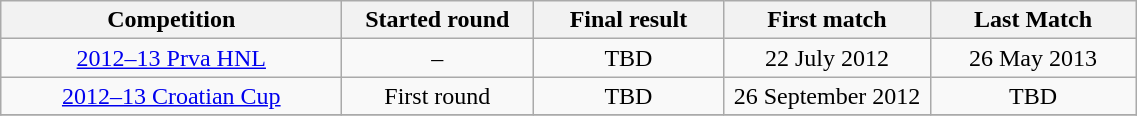<table class="wikitable" style="text-align: center;">
<tr>
<th width="220">Competition</th>
<th width="120">Started round</th>
<th width="120">Final result</th>
<th width="130">First match</th>
<th width="130">Last Match</th>
</tr>
<tr>
<td><a href='#'>2012–13 Prva HNL</a></td>
<td>–</td>
<td>TBD</td>
<td>22 July 2012</td>
<td>26 May 2013</td>
</tr>
<tr>
<td><a href='#'>2012–13 Croatian Cup</a></td>
<td>First round</td>
<td>TBD</td>
<td>26 September 2012</td>
<td>TBD</td>
</tr>
<tr>
</tr>
</table>
